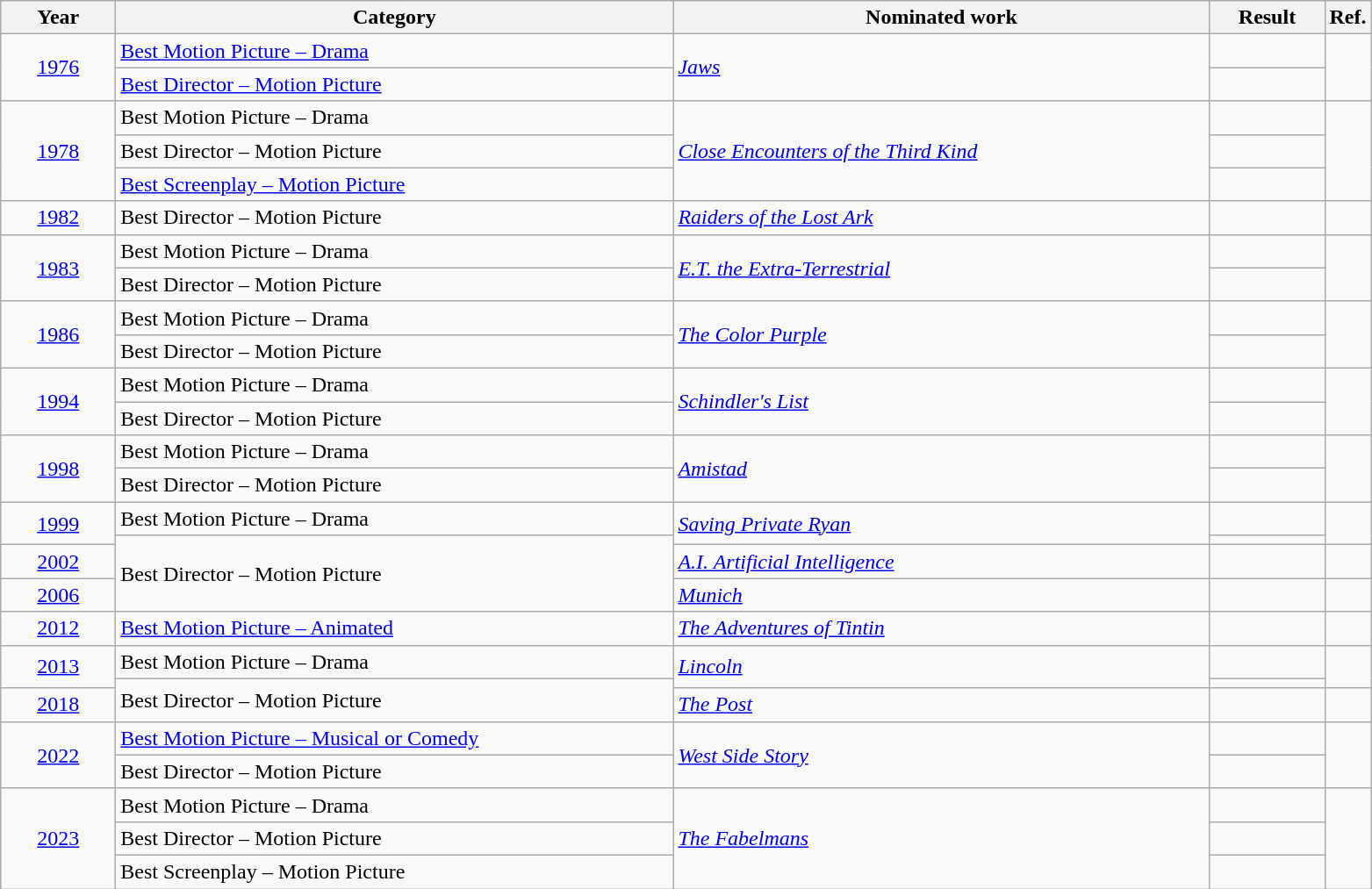<table class=wikitable>
<tr>
<th scope="col" style="width:5em;">Year</th>
<th scope="col" style="width:26em;">Category</th>
<th scope="col" style="width:25em;">Nominated work</th>
<th scope="col" style="width:5em;">Result</th>
<th>Ref.</th>
</tr>
<tr>
<td style="text-align:center;", rowspan="2"><a href='#'>1976</a></td>
<td><a href='#'>Best Motion Picture – Drama</a></td>
<td rowspan="2"><a href='#'><em>Jaws</em></a></td>
<td></td>
<td rowspan=2, style="text-align:center;"></td>
</tr>
<tr>
<td><a href='#'>Best Director – Motion Picture</a></td>
<td></td>
</tr>
<tr>
<td style="text-align:center;"  rowspan="3"><a href='#'>1978</a></td>
<td>Best Motion Picture – Drama</td>
<td rowspan="3"><em><a href='#'>Close Encounters of the Third Kind</a></em></td>
<td></td>
<td rowspan=3, style="text-align:center;"></td>
</tr>
<tr>
<td>Best Director – Motion Picture</td>
<td></td>
</tr>
<tr>
<td><a href='#'>Best Screenplay – Motion Picture</a></td>
<td></td>
</tr>
<tr>
<td style="text-align:center;"><a href='#'>1982</a></td>
<td>Best Director – Motion Picture</td>
<td><em><a href='#'>Raiders of the Lost Ark</a></em></td>
<td></td>
<td style="text-align:center;"></td>
</tr>
<tr>
<td style="text-align:center;"  rowspan="2"><a href='#'>1983</a></td>
<td>Best Motion Picture – Drama</td>
<td rowspan="2"><em><a href='#'>E.T. the Extra-Terrestrial</a></em></td>
<td></td>
<td rowspan=2, style="text-align:center;"></td>
</tr>
<tr>
<td>Best Director – Motion Picture</td>
<td></td>
</tr>
<tr>
<td style="text-align:center;"  rowspan="2"><a href='#'>1986</a></td>
<td>Best Motion Picture – Drama</td>
<td rowspan="2"><a href='#'><em>The Color Purple</em></a></td>
<td></td>
<td rowspan=2, style="text-align:center;"></td>
</tr>
<tr>
<td>Best Director – Motion Picture</td>
<td></td>
</tr>
<tr>
<td style="text-align:center;"  rowspan="2"><a href='#'>1994</a></td>
<td>Best Motion Picture – Drama</td>
<td rowspan="2"><em><a href='#'>Schindler's List</a></em></td>
<td></td>
<td rowspan=2, style="text-align:center;"></td>
</tr>
<tr>
<td>Best Director – Motion Picture</td>
<td></td>
</tr>
<tr>
<td style="text-align:center;"  rowspan="2"><a href='#'>1998</a></td>
<td>Best Motion Picture – Drama</td>
<td rowspan="2"><a href='#'><em>Amistad</em></a></td>
<td></td>
<td rowspan=2, style="text-align:center;"></td>
</tr>
<tr>
<td>Best Director – Motion Picture</td>
<td></td>
</tr>
<tr>
<td style="text-align:center;"  rowspan="2"><a href='#'>1999</a></td>
<td>Best Motion Picture – Drama</td>
<td rowspan="2"><em><a href='#'>Saving Private Ryan</a></em></td>
<td></td>
<td rowspan=2, style="text-align:center;"></td>
</tr>
<tr>
<td rowspan="3">Best Director – Motion Picture</td>
<td></td>
</tr>
<tr>
<td style="text-align:center;"><a href='#'>2002</a></td>
<td><em><a href='#'>A.I. Artificial Intelligence</a></em></td>
<td></td>
<td style="text-align:center;"></td>
</tr>
<tr>
<td style="text-align:center;"><a href='#'>2006</a></td>
<td><a href='#'><em>Munich</em></a></td>
<td></td>
<td style="text-align:center;"></td>
</tr>
<tr>
<td style="text-align:center;"><a href='#'>2012</a></td>
<td><a href='#'>Best Motion Picture – Animated</a></td>
<td><a href='#'><em>The Adventures of Tintin</em></a></td>
<td></td>
<td style="text-align:center;"></td>
</tr>
<tr>
<td style="text-align:center;"  rowspan="2"><a href='#'>2013</a></td>
<td>Best Motion Picture – Drama</td>
<td rowspan="2"><a href='#'><em>Lincoln</em></a></td>
<td></td>
<td rowspan=2, style="text-align:center;"></td>
</tr>
<tr>
<td rowspan="2">Best Director – Motion Picture</td>
<td></td>
</tr>
<tr>
<td style="text-align:center;"><a href='#'>2018</a></td>
<td><a href='#'><em>The Post</em></a></td>
<td></td>
<td style="text-align:center;"></td>
</tr>
<tr>
<td style="text-align:center;"  rowspan="2"><a href='#'>2022</a></td>
<td><a href='#'>Best Motion Picture – Musical or Comedy</a></td>
<td rowspan="2"><em><a href='#'>West Side Story</a></em></td>
<td></td>
<td rowspan=2, style="text-align:center;"></td>
</tr>
<tr>
<td>Best Director – Motion Picture</td>
<td></td>
</tr>
<tr>
<td rowspan="3" style="text-align:center;"><a href='#'>2023</a></td>
<td>Best Motion Picture – Drama</td>
<td rowspan="3"><em><a href='#'>The Fabelmans</a></em></td>
<td></td>
<td rowspan="3" style="text-align:center;"></td>
</tr>
<tr>
<td>Best Director – Motion Picture</td>
<td></td>
</tr>
<tr>
<td>Best Screenplay – Motion Picture</td>
<td></td>
</tr>
</table>
